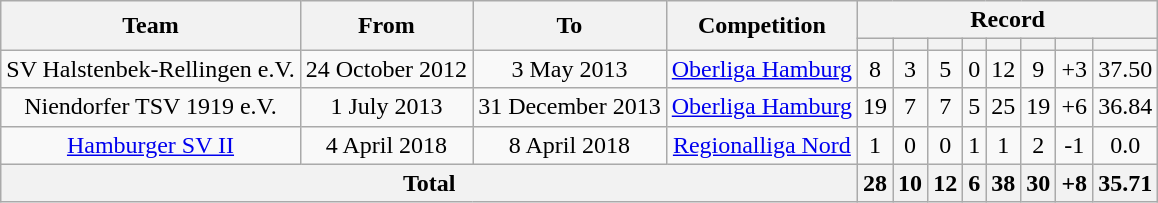<table class="wikitable" style="text-align: center">
<tr>
<th rowspan="2">Team</th>
<th rowspan="2">From</th>
<th rowspan="2">To</th>
<th rowspan="2">Competition</th>
<th colspan="8">Record</th>
</tr>
<tr>
<th></th>
<th></th>
<th></th>
<th></th>
<th></th>
<th></th>
<th></th>
<th></th>
</tr>
<tr>
<td>SV Halstenbek-Rellingen e.V.</td>
<td>24 October 2012</td>
<td>3 May 2013</td>
<td><a href='#'>Oberliga Hamburg</a></td>
<td>8</td>
<td>3</td>
<td>5</td>
<td>0</td>
<td>12</td>
<td>9</td>
<td>+3</td>
<td>37.50</td>
</tr>
<tr>
<td>Niendorfer TSV 1919 e.V.</td>
<td>1 July 2013</td>
<td>31 December 2013</td>
<td><a href='#'>Oberliga Hamburg</a></td>
<td>19</td>
<td>7</td>
<td>7</td>
<td>5</td>
<td>25</td>
<td>19</td>
<td>+6</td>
<td>36.84</td>
</tr>
<tr>
<td><a href='#'>Hamburger SV II</a></td>
<td>4 April 2018</td>
<td>8 April 2018</td>
<td><a href='#'>Regionalliga Nord</a></td>
<td>1</td>
<td>0</td>
<td>0</td>
<td>1</td>
<td>1</td>
<td>2</td>
<td>-1</td>
<td>0.0</td>
</tr>
<tr>
<th colspan="4">Total</th>
<th>28</th>
<th>10</th>
<th>12</th>
<th>6</th>
<th>38</th>
<th>30</th>
<th>+8</th>
<th>35.71</th>
</tr>
</table>
